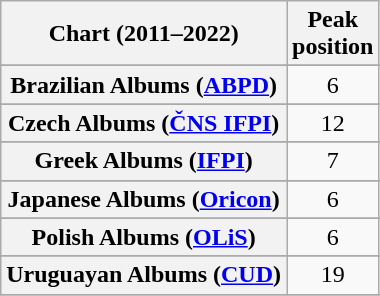<table class="wikitable sortable plainrowheaders" style="text-align:center">
<tr>
<th scope="col">Chart (2011–2022)</th>
<th scope="col">Peak<br>position</th>
</tr>
<tr>
</tr>
<tr>
</tr>
<tr>
</tr>
<tr>
</tr>
<tr>
<th scope="row">Brazilian Albums (<a href='#'>ABPD</a>)</th>
<td>6</td>
</tr>
<tr>
</tr>
<tr>
<th scope="row">Czech Albums (<a href='#'>ČNS IFPI</a>)</th>
<td>12</td>
</tr>
<tr>
</tr>
<tr>
</tr>
<tr>
</tr>
<tr>
</tr>
<tr>
</tr>
<tr>
<th scope="row">Greek Albums (<a href='#'>IFPI</a>)</th>
<td>7</td>
</tr>
<tr>
</tr>
<tr>
</tr>
<tr>
</tr>
<tr>
<th scope="row">Japanese Albums (<a href='#'>Oricon</a>)</th>
<td>6</td>
</tr>
<tr>
</tr>
<tr>
</tr>
<tr>
</tr>
<tr>
<th scope="row">Polish Albums (<a href='#'>OLiS</a>)</th>
<td>6</td>
</tr>
<tr>
</tr>
<tr>
</tr>
<tr>
</tr>
<tr>
</tr>
<tr>
</tr>
<tr>
</tr>
<tr>
<th scope="row">Uruguayan Albums (<a href='#'>CUD</a>)</th>
<td>19</td>
</tr>
<tr>
</tr>
</table>
